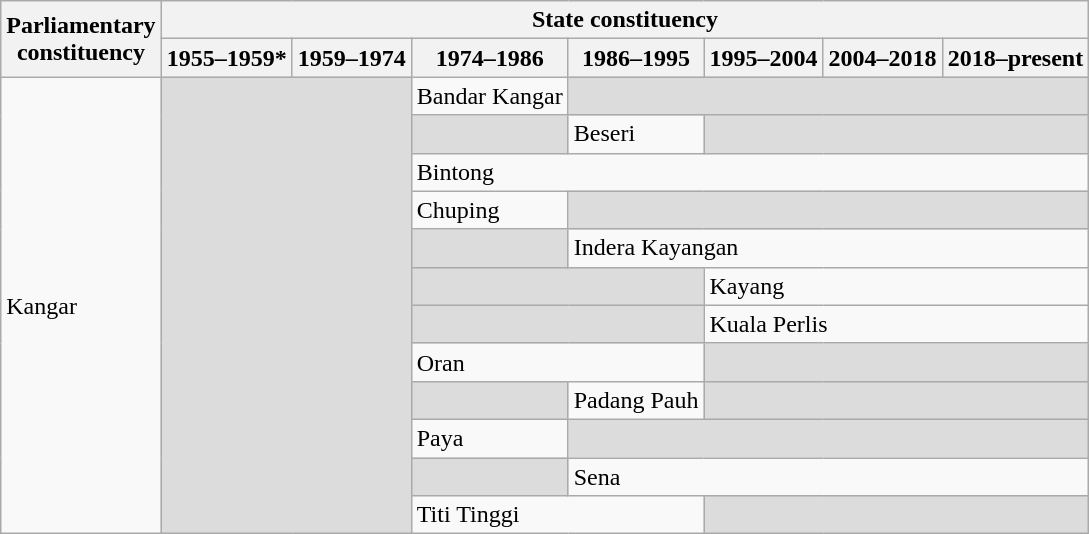<table class="wikitable">
<tr>
<th rowspan="2">Parliamentary<br>constituency</th>
<th colspan="7">State constituency</th>
</tr>
<tr>
<th>1955–1959*</th>
<th>1959–1974</th>
<th>1974–1986</th>
<th>1986–1995</th>
<th>1995–2004</th>
<th>2004–2018</th>
<th>2018–present</th>
</tr>
<tr>
<td rowspan="12">Kangar</td>
<td colspan="2" rowspan="12" bgcolor="dcdcdc"></td>
<td>Bandar Kangar</td>
<td colspan="4" bgcolor="dcdcdc"></td>
</tr>
<tr>
<td bgcolor="dcdcdc"></td>
<td>Beseri</td>
<td colspan="3" bgcolor="dcdcdc"></td>
</tr>
<tr>
<td colspan="5">Bintong</td>
</tr>
<tr>
<td>Chuping</td>
<td colspan="4" bgcolor="dcdcdc"></td>
</tr>
<tr>
<td bgcolor="dcdcdc"></td>
<td colspan="4">Indera Kayangan</td>
</tr>
<tr>
<td colspan="2" bgcolor="dcdcdc"></td>
<td colspan="3">Kayang</td>
</tr>
<tr>
<td colspan="2" bgcolor="dcdcdc"></td>
<td colspan="3">Kuala Perlis</td>
</tr>
<tr>
<td colspan="2">Oran</td>
<td colspan="3" bgcolor="dcdcdc"></td>
</tr>
<tr>
<td bgcolor="dcdcdc"></td>
<td>Padang Pauh</td>
<td colspan="3" bgcolor="dcdcdc"></td>
</tr>
<tr>
<td>Paya</td>
<td colspan="4" bgcolor="dcdcdc"></td>
</tr>
<tr>
<td bgcolor="dcdcdc"></td>
<td colspan="4">Sena</td>
</tr>
<tr>
<td colspan="2">Titi Tinggi</td>
<td colspan="3" bgcolor="dcdcdc"></td>
</tr>
</table>
